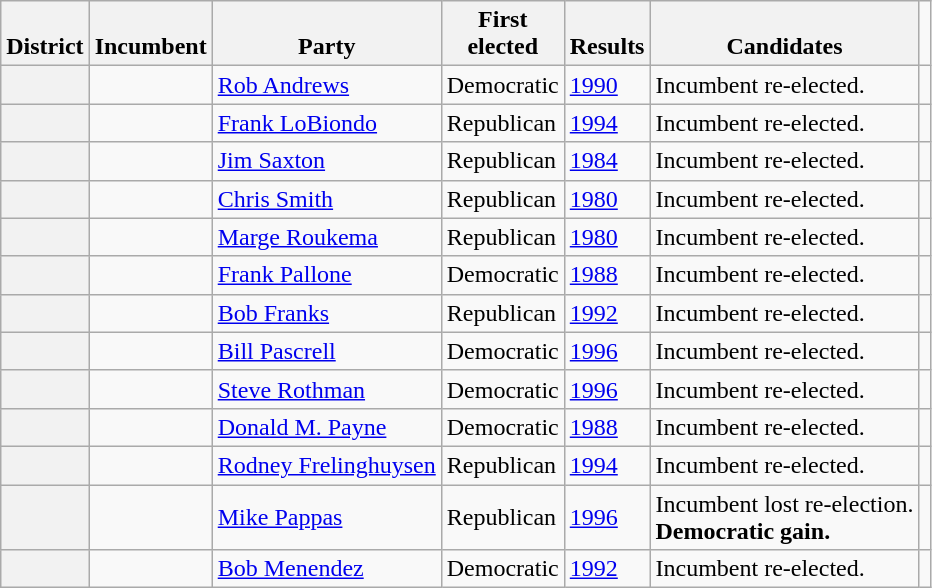<table class=wikitable>
<tr valign=bottom>
<th>District</th>
<th>Incumbent</th>
<th>Party</th>
<th>First<br>elected</th>
<th>Results</th>
<th>Candidates</th>
</tr>
<tr>
<th></th>
<td></td>
<td><a href='#'>Rob Andrews</a></td>
<td>Democratic</td>
<td><a href='#'>1990</a></td>
<td>Incumbent re-elected.</td>
<td nowrap></td>
</tr>
<tr>
<th></th>
<td></td>
<td><a href='#'>Frank LoBiondo</a></td>
<td>Republican</td>
<td><a href='#'>1994</a></td>
<td>Incumbent re-elected.</td>
<td nowrap></td>
</tr>
<tr>
<th></th>
<td></td>
<td><a href='#'>Jim Saxton</a></td>
<td>Republican</td>
<td><a href='#'>1984</a></td>
<td>Incumbent re-elected.</td>
<td nowrap></td>
</tr>
<tr>
<th></th>
<td></td>
<td><a href='#'>Chris Smith</a></td>
<td>Republican</td>
<td><a href='#'>1980</a></td>
<td>Incumbent re-elected.</td>
<td nowrap></td>
</tr>
<tr>
<th></th>
<td></td>
<td><a href='#'>Marge Roukema</a></td>
<td>Republican</td>
<td><a href='#'>1980</a></td>
<td>Incumbent re-elected.</td>
<td nowrap></td>
</tr>
<tr>
<th></th>
<td></td>
<td><a href='#'>Frank Pallone</a></td>
<td>Democratic</td>
<td><a href='#'>1988</a></td>
<td>Incumbent re-elected.</td>
<td nowrap></td>
</tr>
<tr>
<th></th>
<td></td>
<td><a href='#'>Bob Franks</a></td>
<td>Republican</td>
<td><a href='#'>1992</a></td>
<td>Incumbent re-elected.</td>
<td nowrap></td>
</tr>
<tr>
<th></th>
<td></td>
<td><a href='#'>Bill Pascrell</a></td>
<td>Democratic</td>
<td><a href='#'>1996</a></td>
<td>Incumbent re-elected.</td>
<td nowrap></td>
</tr>
<tr>
<th></th>
<td></td>
<td><a href='#'>Steve Rothman</a></td>
<td>Democratic</td>
<td><a href='#'>1996</a></td>
<td>Incumbent re-elected.</td>
<td nowrap></td>
</tr>
<tr>
<th></th>
<td></td>
<td><a href='#'>Donald M. Payne</a></td>
<td>Democratic</td>
<td><a href='#'>1988</a></td>
<td>Incumbent re-elected.</td>
<td nowrap></td>
</tr>
<tr>
<th></th>
<td></td>
<td><a href='#'>Rodney Frelinghuysen</a></td>
<td>Republican</td>
<td><a href='#'>1994</a></td>
<td>Incumbent re-elected.</td>
<td nowrap></td>
</tr>
<tr>
<th></th>
<td></td>
<td><a href='#'>Mike Pappas</a></td>
<td>Republican</td>
<td><a href='#'>1996</a></td>
<td>Incumbent lost re-election.<br><strong>Democratic gain.</strong></td>
<td nowrap></td>
</tr>
<tr>
<th></th>
<td></td>
<td><a href='#'>Bob Menendez</a></td>
<td>Democratic</td>
<td><a href='#'>1992</a></td>
<td>Incumbent re-elected.</td>
<td nowrap></td>
</tr>
</table>
